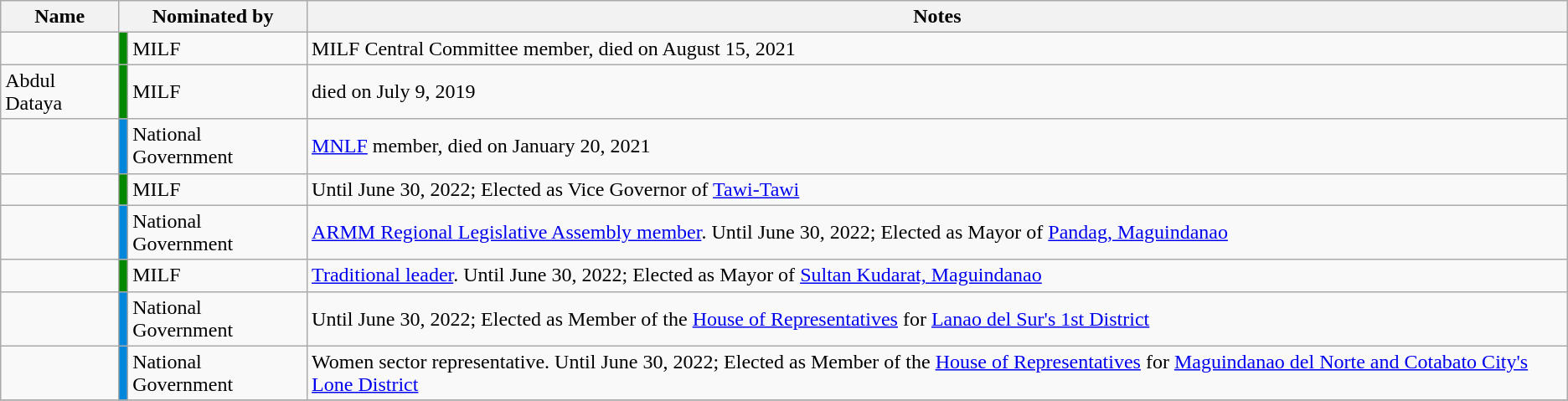<table class="wikitable">
<tr>
<th>Name</th>
<th colspan=2>Nominated by</th>
<th>Notes</th>
</tr>
<tr>
<td></td>
<td style="background-color:#008800"></td>
<td>MILF</td>
<td>MILF Central Committee member, died on August 15, 2021</td>
</tr>
<tr>
<td>Abdul Dataya</td>
<td style="background-color:#008800"></td>
<td>MILF</td>
<td>died on July 9, 2019</td>
</tr>
<tr>
<td></td>
<td style="background-color:#0087DC"></td>
<td>National Government</td>
<td><a href='#'>MNLF</a> member, died on January 20, 2021</td>
</tr>
<tr>
<td></td>
<td style="background-color:#008800"></td>
<td>MILF</td>
<td>Until June 30, 2022; Elected as Vice Governor of <a href='#'>Tawi-Tawi</a></td>
</tr>
<tr>
<td></td>
<td style="background-color:#0087DC"></td>
<td>National Government</td>
<td><a href='#'>ARMM Regional Legislative Assembly member</a>. Until June 30, 2022; Elected as Mayor of <a href='#'>Pandag, Maguindanao</a></td>
</tr>
<tr>
<td></td>
<td style="background-color:#008800"></td>
<td>MILF</td>
<td><a href='#'>Traditional leader</a>. Until June 30, 2022; Elected as Mayor of <a href='#'>Sultan Kudarat, Maguindanao</a></td>
</tr>
<tr>
<td></td>
<td style="background-color:#0087DC"></td>
<td>National Government</td>
<td>Until June 30, 2022; Elected as Member of the <a href='#'>House of Representatives</a> for <a href='#'>Lanao del Sur's 1st District</a></td>
</tr>
<tr>
<td></td>
<td style="background-color:#0087DC"></td>
<td>National Government</td>
<td>Women sector representative. Until June 30, 2022; Elected as Member of the <a href='#'>House of Representatives</a> for <a href='#'>Maguindanao del Norte and Cotabato City's Lone District</a></td>
</tr>
<tr>
</tr>
</table>
